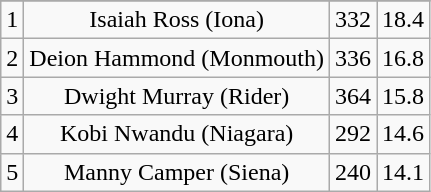<table class="wikitable sortable" style="text-align:center">
<tr>
</tr>
<tr>
<td>1</td>
<td>Isaiah Ross (Iona)</td>
<td>332</td>
<td>18.4</td>
</tr>
<tr>
<td>2</td>
<td>Deion Hammond (Monmouth)</td>
<td>336</td>
<td>16.8</td>
</tr>
<tr>
<td>3</td>
<td>Dwight Murray (Rider)</td>
<td>364</td>
<td>15.8</td>
</tr>
<tr>
<td>4</td>
<td>Kobi Nwandu (Niagara)</td>
<td>292</td>
<td>14.6</td>
</tr>
<tr>
<td>5</td>
<td>Manny Camper (Siena)</td>
<td>240</td>
<td>14.1</td>
</tr>
</table>
